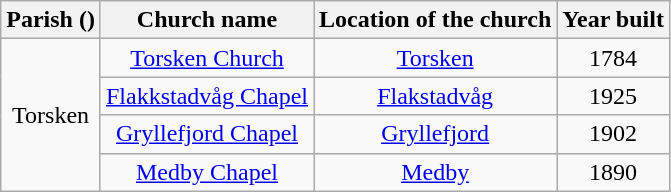<table class="wikitable" style="text-align:center">
<tr>
<th>Parish ()</th>
<th>Church name</th>
<th>Location of the church</th>
<th>Year built</th>
</tr>
<tr>
<td rowspan="4">Torsken</td>
<td><a href='#'>Torsken Church</a></td>
<td><a href='#'>Torsken</a></td>
<td>1784</td>
</tr>
<tr>
<td><a href='#'>Flakkstadvåg Chapel</a></td>
<td><a href='#'>Flakstadvåg</a></td>
<td>1925</td>
</tr>
<tr>
<td><a href='#'>Gryllefjord Chapel</a></td>
<td><a href='#'>Gryllefjord</a></td>
<td>1902</td>
</tr>
<tr>
<td><a href='#'>Medby Chapel</a></td>
<td><a href='#'>Medby</a></td>
<td>1890</td>
</tr>
</table>
